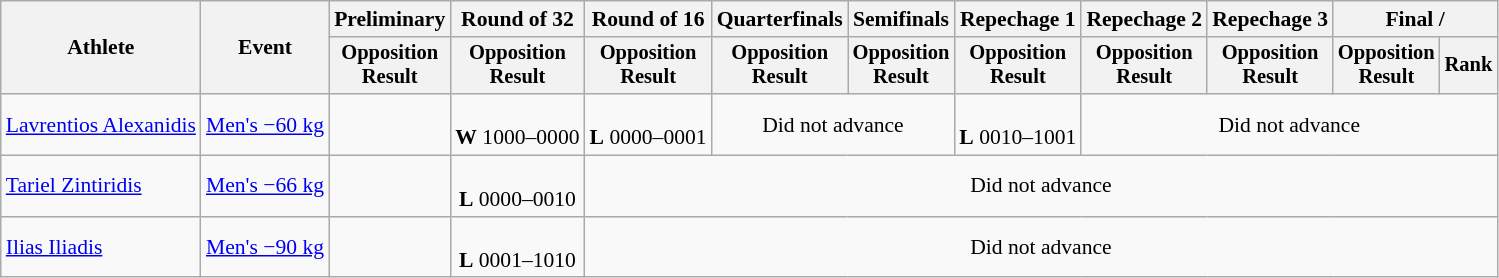<table class="wikitable" style="font-size:90%">
<tr>
<th rowspan="2">Athlete</th>
<th rowspan="2">Event</th>
<th>Preliminary</th>
<th>Round of 32</th>
<th>Round of 16</th>
<th>Quarterfinals</th>
<th>Semifinals</th>
<th>Repechage 1</th>
<th>Repechage 2</th>
<th>Repechage 3</th>
<th colspan=2>Final / </th>
</tr>
<tr style="font-size:95%">
<th>Opposition<br>Result</th>
<th>Opposition<br>Result</th>
<th>Opposition<br>Result</th>
<th>Opposition<br>Result</th>
<th>Opposition<br>Result</th>
<th>Opposition<br>Result</th>
<th>Opposition<br>Result</th>
<th>Opposition<br>Result</th>
<th>Opposition<br>Result</th>
<th>Rank</th>
</tr>
<tr align=center>
<td align=left><a href='#'>Lavrentios Alexanidis</a></td>
<td align=left><a href='#'>Men's −60 kg</a></td>
<td></td>
<td><br><strong>W</strong> 1000–0000</td>
<td><br><strong>L</strong> 0000–0001</td>
<td colspan=2>Did not advance</td>
<td><br><strong>L</strong> 0010–1001</td>
<td colspan=4>Did not advance</td>
</tr>
<tr align=center>
<td align=left><a href='#'>Tariel Zintiridis</a></td>
<td align=left><a href='#'>Men's −66 kg</a></td>
<td></td>
<td><br><strong>L</strong> 0000–0010</td>
<td colspan=8>Did not advance</td>
</tr>
<tr align=center>
<td align=left><a href='#'>Ilias Iliadis</a></td>
<td align=left><a href='#'>Men's −90 kg</a></td>
<td></td>
<td><br><strong>L</strong> 0001–1010</td>
<td colspan=8>Did not advance</td>
</tr>
</table>
